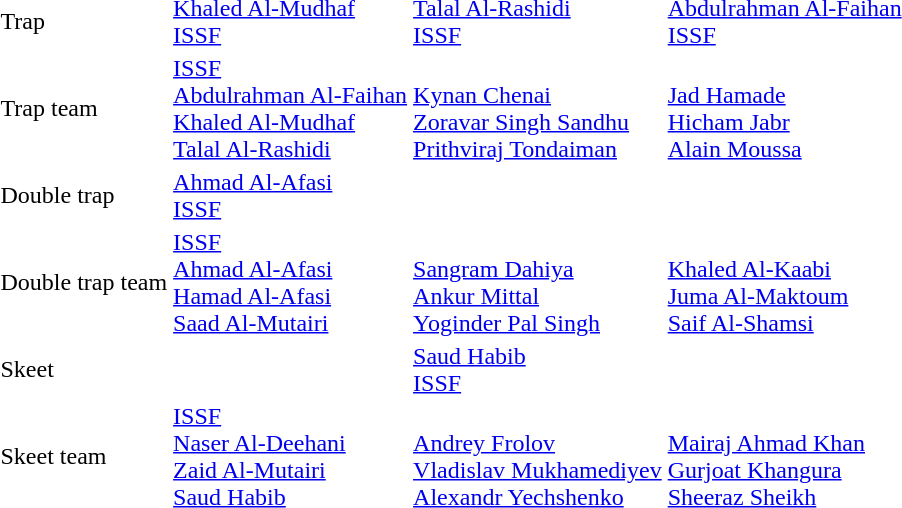<table>
<tr>
<td>Trap</td>
<td><a href='#'>Khaled Al-Mudhaf</a><br> <a href='#'>ISSF</a></td>
<td><a href='#'>Talal Al-Rashidi</a><br> <a href='#'>ISSF</a></td>
<td><a href='#'>Abdulrahman Al-Faihan</a><br> <a href='#'>ISSF</a></td>
</tr>
<tr>
<td>Trap team</td>
<td> <a href='#'>ISSF</a><br><a href='#'>Abdulrahman Al-Faihan</a><br><a href='#'>Khaled Al-Mudhaf</a><br><a href='#'>Talal Al-Rashidi</a></td>
<td><br><a href='#'>Kynan Chenai</a><br><a href='#'>Zoravar Singh Sandhu</a><br><a href='#'>Prithviraj Tondaiman</a></td>
<td><br><a href='#'>Jad Hamade</a><br><a href='#'>Hicham Jabr</a><br><a href='#'>Alain Moussa</a></td>
</tr>
<tr>
<td>Double trap</td>
<td><a href='#'>Ahmad Al-Afasi</a><br> <a href='#'>ISSF</a></td>
<td></td>
<td></td>
</tr>
<tr>
<td>Double trap team</td>
<td> <a href='#'>ISSF</a><br><a href='#'>Ahmad Al-Afasi</a><br><a href='#'>Hamad Al-Afasi</a><br><a href='#'>Saad Al-Mutairi</a></td>
<td><br><a href='#'>Sangram Dahiya</a><br><a href='#'>Ankur Mittal</a><br><a href='#'>Yoginder Pal Singh</a></td>
<td><br><a href='#'>Khaled Al-Kaabi</a><br><a href='#'>Juma Al-Maktoum</a><br><a href='#'>Saif Al-Shamsi</a></td>
</tr>
<tr>
<td>Skeet</td>
<td></td>
<td><a href='#'>Saud Habib</a><br> <a href='#'>ISSF</a></td>
<td></td>
</tr>
<tr>
<td>Skeet team</td>
<td> <a href='#'>ISSF</a><br><a href='#'>Naser Al-Deehani</a><br><a href='#'>Zaid Al-Mutairi</a><br><a href='#'>Saud Habib</a></td>
<td><br><a href='#'>Andrey Frolov</a><br><a href='#'>Vladislav Mukhamediyev</a><br><a href='#'>Alexandr Yechshenko</a></td>
<td><br><a href='#'>Mairaj Ahmad Khan</a><br><a href='#'>Gurjoat Khangura</a><br><a href='#'>Sheeraz Sheikh</a></td>
</tr>
</table>
